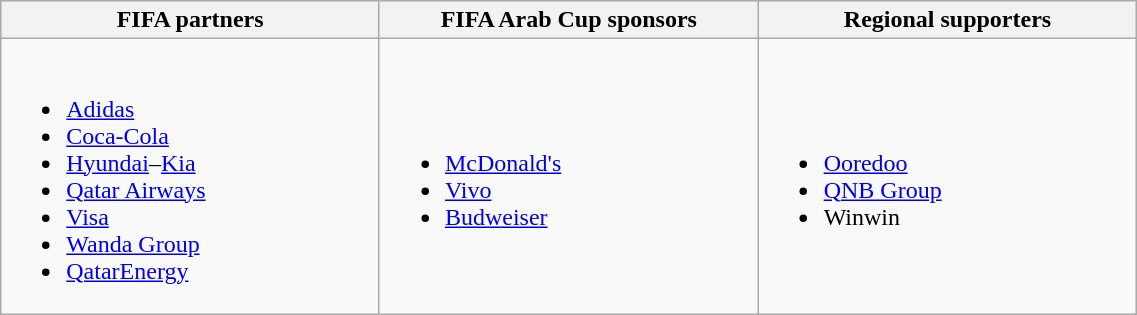<table class="wikitable centre" style="width:60%;">
<tr>
<th width=20%>FIFA partners</th>
<th width=20%>FIFA Arab Cup sponsors</th>
<th width=20%>Regional supporters</th>
</tr>
<tr>
<td><br><ul><li><a href='#'>Adidas</a></li><li><a href='#'>Coca-Cola</a></li><li><a href='#'>Hyundai</a>–<a href='#'>Kia</a></li><li><a href='#'>Qatar Airways</a></li><li><a href='#'>Visa</a></li><li><a href='#'>Wanda Group</a></li><li><a href='#'>QatarEnergy</a></li></ul></td>
<td><br><ul><li><a href='#'>McDonald's</a></li><li><a href='#'>Vivo</a></li><li><a href='#'>Budweiser</a></li></ul></td>
<td><br><ul><li><a href='#'>Ooredoo</a></li><li><a href='#'>QNB Group</a></li><li>Winwin</li></ul></td>
</tr>
</table>
